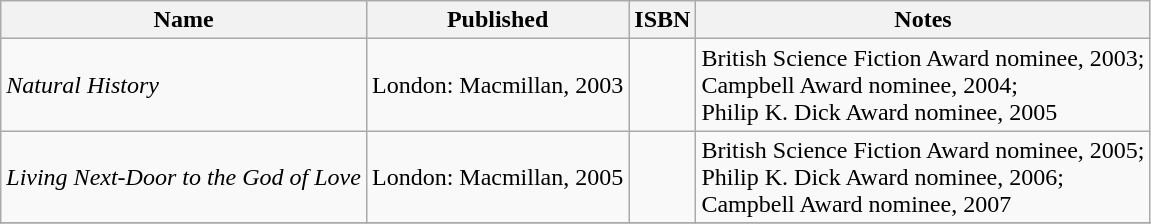<table class="wikitable sortable" id="noveltable" border="1">
<tr>
<th>Name</th>
<th>Published</th>
<th>ISBN</th>
<th>Notes</th>
</tr>
<tr>
<td><em>Natural History</em></td>
<td>London: Macmillan, 2003</td>
<td></td>
<td>British Science Fiction Award nominee, 2003;<br>Campbell Award nominee, 2004;<br>Philip K. Dick Award nominee, 2005</td>
</tr>
<tr>
<td><em>Living Next-Door to the God of Love</em></td>
<td>London: Macmillan, 2005</td>
<td></td>
<td>British Science Fiction Award nominee, 2005;<br>Philip K. Dick Award nominee, 2006;<br> Campbell Award nominee, 2007</td>
</tr>
<tr>
</tr>
</table>
